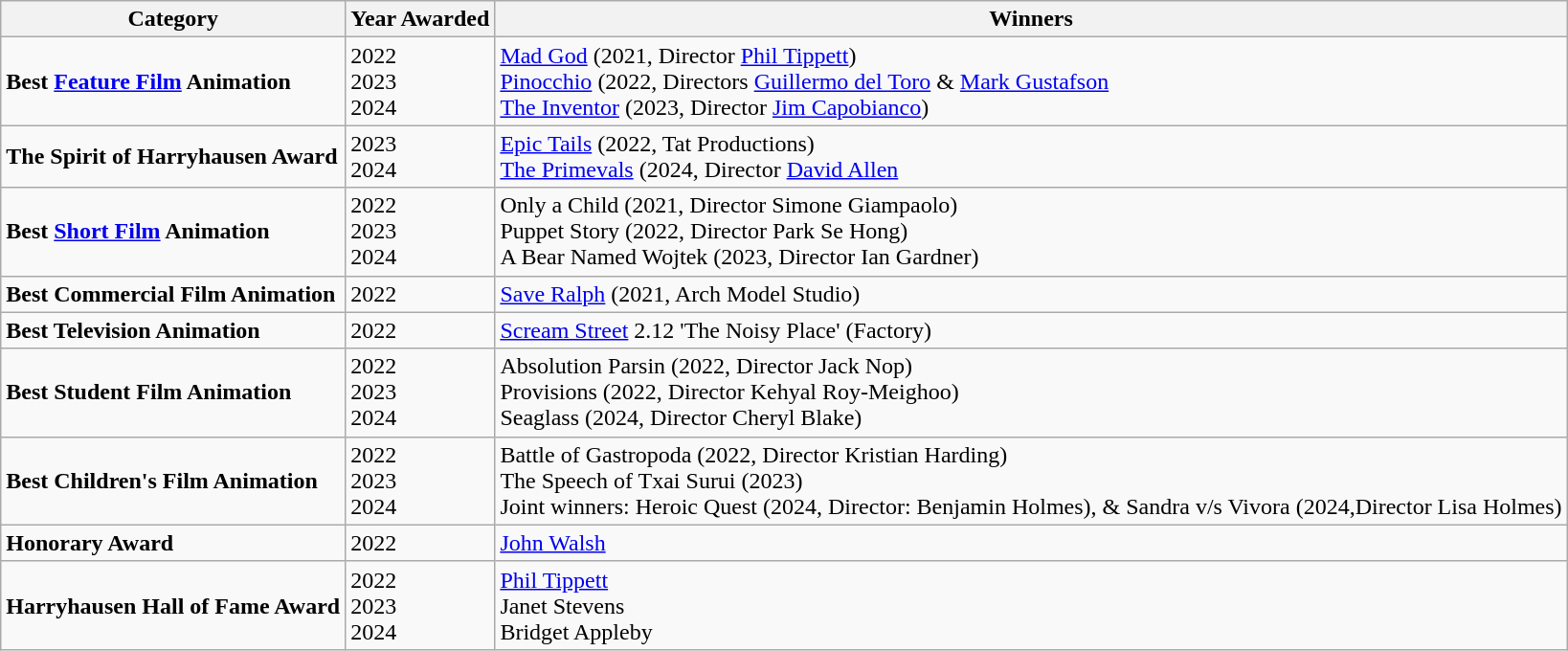<table class="wikitable">
<tr>
<th>Category</th>
<th>Year Awarded</th>
<th>Winners</th>
</tr>
<tr>
<td><strong>Best <a href='#'>Feature Film</a> Animation</strong></td>
<td>2022<br>2023<br>2024</td>
<td><a href='#'>Mad God</a> (2021, Director <a href='#'>Phil Tippett</a>)<br><a href='#'>Pinocchio</a> (2022, Directors <a href='#'>Guillermo del Toro</a> & <a href='#'>Mark Gustafson</a><br><a href='#'>The Inventor</a> (2023, Director <a href='#'>Jim Capobianco</a>)</td>
</tr>
<tr>
<td><strong>The Spirit of Harryhausen Award</strong></td>
<td>2023<br>2024</td>
<td><a href='#'>Epic Tails</a> (2022, Tat Productions)<br><a href='#'>The Primevals</a> (2024, Director <a href='#'>David Allen</a></td>
</tr>
<tr>
<td><strong>Best <a href='#'>Short Film</a> Animation</strong></td>
<td>2022<br>2023<br>2024</td>
<td>Only a Child (2021, Director Simone Giampaolo)<br>Puppet Story (2022, Director Park Se Hong)<br>A Bear Named Wojtek (2023, Director Ian Gardner)</td>
</tr>
<tr>
<td><strong>Best Commercial Film Animation</strong></td>
<td>2022</td>
<td><a href='#'>Save Ralph</a> (2021, Arch Model Studio)</td>
</tr>
<tr>
<td><strong>Best Television Animation</strong></td>
<td>2022</td>
<td><a href='#'>Scream Street</a> 2.12 'The Noisy Place' (Factory)</td>
</tr>
<tr>
<td><strong>Best Student Film Animation</strong></td>
<td>2022<br>2023<br>2024</td>
<td>Absolution Parsin (2022, Director Jack Nop)<br>Provisions (2022, Director Kehyal Roy-Meighoo)<br>Seaglass (2024, Director Cheryl Blake)</td>
</tr>
<tr>
<td><strong>Best Children's Film Animation</strong></td>
<td>2022<br>2023<br>2024</td>
<td>Battle of Gastropoda (2022, Director Kristian Harding)<br>The Speech of Txai Surui (2023)<br>Joint winners: Heroic Quest (2024, Director: Benjamin Holmes), & Sandra v/s Vivora (2024,Director Lisa Holmes)</td>
</tr>
<tr>
<td><strong>Honorary Award</strong></td>
<td>2022</td>
<td><a href='#'>John Walsh</a></td>
</tr>
<tr>
<td><strong>Harryhausen Hall of Fame Award</strong></td>
<td>2022<br>2023<br>2024</td>
<td><a href='#'>Phil Tippett</a><br>Janet Stevens<br>Bridget Appleby</td>
</tr>
</table>
